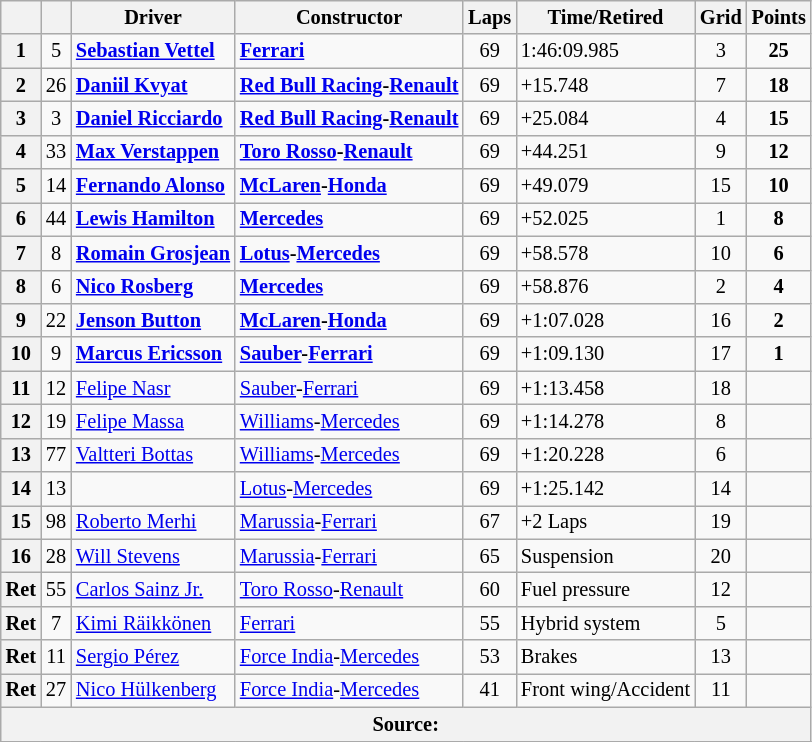<table class="wikitable" style="font-size: 85%;">
<tr>
<th></th>
<th></th>
<th>Driver</th>
<th>Constructor</th>
<th>Laps</th>
<th>Time/Retired</th>
<th>Grid</th>
<th>Points</th>
</tr>
<tr>
<th>1</th>
<td align="center">5</td>
<td> <strong><a href='#'>Sebastian Vettel</a></strong></td>
<td><strong><a href='#'>Ferrari</a></strong></td>
<td align="center">69</td>
<td>1:46:09.985</td>
<td align="center">3</td>
<td align="center"><strong>25</strong></td>
</tr>
<tr>
<th>2</th>
<td align="center">26</td>
<td> <strong><a href='#'>Daniil Kvyat</a></strong></td>
<td><strong><a href='#'>Red Bull Racing</a>-<a href='#'>Renault</a></strong></td>
<td align="center">69</td>
<td>+15.748</td>
<td align="center">7</td>
<td align="center"><strong>18</strong></td>
</tr>
<tr>
<th>3</th>
<td align="center">3</td>
<td> <strong><a href='#'>Daniel Ricciardo</a></strong></td>
<td><strong><a href='#'>Red Bull Racing</a>-<a href='#'>Renault</a></strong></td>
<td align="center">69</td>
<td>+25.084</td>
<td align="center">4</td>
<td align="center"><strong>15</strong></td>
</tr>
<tr>
<th>4</th>
<td align="center">33</td>
<td> <strong><a href='#'>Max Verstappen</a></strong></td>
<td><strong><a href='#'>Toro Rosso</a>-<a href='#'>Renault</a></strong></td>
<td align="center">69</td>
<td>+44.251</td>
<td align="center">9</td>
<td align="center"><strong>12</strong></td>
</tr>
<tr>
<th>5</th>
<td align="center">14</td>
<td> <strong><a href='#'>Fernando Alonso</a></strong></td>
<td><strong><a href='#'>McLaren</a>-<a href='#'>Honda</a></strong></td>
<td align="center">69</td>
<td>+49.079</td>
<td align="center">15</td>
<td align="center"><strong>10</strong></td>
</tr>
<tr>
<th>6</th>
<td align="center">44</td>
<td> <strong><a href='#'>Lewis Hamilton</a></strong></td>
<td><strong><a href='#'>Mercedes</a></strong></td>
<td align="center">69</td>
<td>+52.025</td>
<td align="center">1</td>
<td align="center"><strong>8</strong></td>
</tr>
<tr>
<th>7</th>
<td align="center">8</td>
<td> <strong><a href='#'>Romain Grosjean</a></strong></td>
<td><strong><a href='#'>Lotus</a>-<a href='#'>Mercedes</a></strong></td>
<td align="center">69</td>
<td>+58.578</td>
<td align="center">10</td>
<td align="center"><strong>6</strong></td>
</tr>
<tr>
<th>8</th>
<td align="center">6</td>
<td> <strong><a href='#'>Nico Rosberg</a></strong></td>
<td><strong><a href='#'>Mercedes</a></strong></td>
<td align="center">69</td>
<td>+58.876</td>
<td align="center">2</td>
<td align="center"><strong>4</strong></td>
</tr>
<tr>
<th>9</th>
<td align="center">22</td>
<td> <strong><a href='#'>Jenson Button</a></strong></td>
<td><strong><a href='#'>McLaren</a>-<a href='#'>Honda</a></strong></td>
<td align="center">69</td>
<td>+1:07.028</td>
<td align="center">16</td>
<td align="center"><strong>2</strong></td>
</tr>
<tr>
<th>10</th>
<td align="center">9</td>
<td> <strong><a href='#'>Marcus Ericsson</a></strong></td>
<td><strong><a href='#'>Sauber</a>-<a href='#'>Ferrari</a></strong></td>
<td align="center">69</td>
<td>+1:09.130</td>
<td align="center">17</td>
<td align="center"><strong>1</strong></td>
</tr>
<tr>
<th>11</th>
<td style="text-align:center">12</td>
<td> <a href='#'>Felipe Nasr</a></td>
<td><a href='#'>Sauber</a>-<a href='#'>Ferrari</a></td>
<td align="center">69</td>
<td>+1:13.458</td>
<td align="center">18</td>
<td></td>
</tr>
<tr>
<th>12</th>
<td align="center">19</td>
<td> <a href='#'>Felipe Massa</a></td>
<td><a href='#'>Williams</a>-<a href='#'>Mercedes</a></td>
<td align="center">69</td>
<td>+1:14.278</td>
<td align="center">8</td>
<td></td>
</tr>
<tr>
<th>13</th>
<td align="center">77</td>
<td> <a href='#'>Valtteri Bottas</a></td>
<td><a href='#'>Williams</a>-<a href='#'>Mercedes</a></td>
<td align="center">69</td>
<td>+1:20.228</td>
<td align="center">6</td>
<td></td>
</tr>
<tr>
<th>14</th>
<td align="center">13</td>
<td></td>
<td><a href='#'>Lotus</a>-<a href='#'>Mercedes</a></td>
<td align="center">69</td>
<td>+1:25.142</td>
<td align="center">14</td>
<td></td>
</tr>
<tr>
<th>15</th>
<td align="center">98</td>
<td> <a href='#'>Roberto Merhi</a></td>
<td><a href='#'>Marussia</a>-<a href='#'>Ferrari</a></td>
<td align="center">67</td>
<td>+2 Laps</td>
<td align="center">19</td>
<td></td>
</tr>
<tr>
<th>16</th>
<td align="center">28</td>
<td> <a href='#'>Will Stevens</a></td>
<td><a href='#'>Marussia</a>-<a href='#'>Ferrari</a></td>
<td align="center">65</td>
<td>Suspension</td>
<td align="center">20</td>
<td></td>
</tr>
<tr>
<th>Ret</th>
<td align="center">55</td>
<td> <a href='#'>Carlos Sainz Jr.</a></td>
<td><a href='#'>Toro Rosso</a>-<a href='#'>Renault</a></td>
<td align="center">60</td>
<td>Fuel pressure</td>
<td align="center">12</td>
<td></td>
</tr>
<tr>
<th>Ret</th>
<td align="center">7</td>
<td> <a href='#'>Kimi Räikkönen</a></td>
<td><a href='#'>Ferrari</a></td>
<td align="center">55</td>
<td>Hybrid system</td>
<td align="center">5</td>
<td></td>
</tr>
<tr>
<th>Ret</th>
<td align="center">11</td>
<td> <a href='#'>Sergio Pérez</a></td>
<td><a href='#'>Force India</a>-<a href='#'>Mercedes</a></td>
<td align="center">53</td>
<td>Brakes</td>
<td align="center">13</td>
<td></td>
</tr>
<tr>
<th>Ret</th>
<td align="center">27</td>
<td> <a href='#'>Nico Hülkenberg</a></td>
<td><a href='#'>Force India</a>-<a href='#'>Mercedes</a></td>
<td align="center">41</td>
<td>Front wing/Accident</td>
<td align="center">11</td>
<td></td>
</tr>
<tr>
<th colspan=8>Source:</th>
</tr>
<tr>
</tr>
</table>
